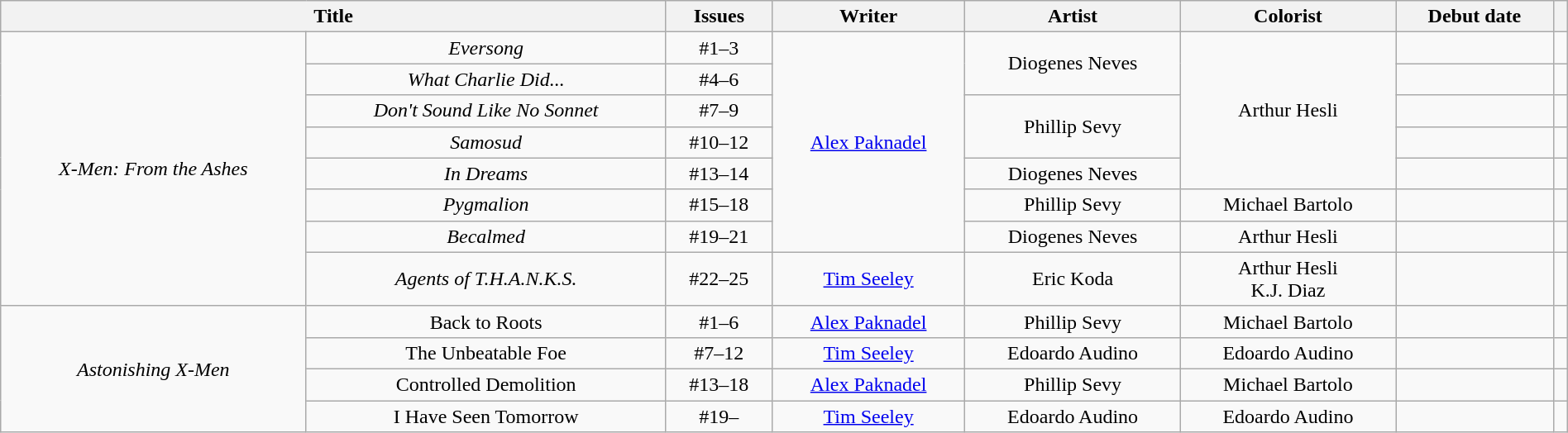<table class="wikitable" style="text-align:center; width:100%;">
<tr>
<th scope="col"  colspan="2" width:15%;>Title</th>
<th scope="col"  width:10%;>Issues</th>
<th scope="col"  width:15%;>Writer</th>
<th scope="col"  width:15%;>Artist</th>
<th scope="col"  width:15%;>Colorist</th>
<th scope="col"  width:15%;>Debut date</th>
<th scope="col"  width:5%;><br></th>
</tr>
<tr>
<td rowspan="8"><em>X-Men: From the Ashes</em></td>
<td><em>Eversong</em></td>
<td>#1–3</td>
<td rowspan="7"><a href='#'>Alex Paknadel</a></td>
<td rowspan="2">Diogenes Neves</td>
<td rowspan="5">Arthur Hesli</td>
<td></td>
<td></td>
</tr>
<tr>
<td><em>What Charlie Did...</em></td>
<td>#4–6</td>
<td></td>
<td></td>
</tr>
<tr>
<td><em>Don't Sound Like No Sonnet</em></td>
<td>#7–9</td>
<td rowspan="2">Phillip Sevy</td>
<td></td>
<td></td>
</tr>
<tr>
<td><em>Samosud</em></td>
<td>#10–12</td>
<td></td>
<td></td>
</tr>
<tr>
<td><em>In Dreams</em></td>
<td>#13–14</td>
<td>Diogenes Neves</td>
<td></td>
<td></td>
</tr>
<tr>
<td><em>Pygmalion</em></td>
<td>#15–18</td>
<td>Phillip Sevy</td>
<td>Michael Bartolo</td>
<td></td>
<td></td>
</tr>
<tr>
<td><em>Becalmed</em></td>
<td>#19–21</td>
<td>Diogenes Neves</td>
<td>Arthur Hesli</td>
<td></td>
<td></td>
</tr>
<tr>
<td><em>Agents of T.H.A.N.K.S.</em></td>
<td>#22–25</td>
<td><a href='#'>Tim Seeley</a></td>
<td>Eric Koda</td>
<td>Arthur Hesli<br>K.J. Diaz</td>
<td></td>
<td></td>
</tr>
<tr>
<td rowspan="8"><em>Astonishing X-Men</em></td>
<td>Back to Roots</td>
<td>#1–6</td>
<td rowspan="1"><a href='#'>Alex Paknadel</a></td>
<td rowspan="1">Phillip Sevy</td>
<td rowspan="1">Michael Bartolo</td>
<td></td>
<td></td>
</tr>
<tr>
<td>The Unbeatable Foe</td>
<td>#7–12</td>
<td rowspan="1"><a href='#'>Tim Seeley</a></td>
<td rowspan="1">Edoardo Audino</td>
<td rowspan="1">Edoardo Audino</td>
<td></td>
<td></td>
</tr>
<tr>
<td>Controlled Demolition</td>
<td>#13–18</td>
<td rowspan="1"><a href='#'>Alex Paknadel</a></td>
<td rowspan="1">Phillip Sevy</td>
<td rowspan="1">Michael Bartolo</td>
<td></td>
<td></td>
</tr>
<tr>
<td>I Have Seen Tomorrow</td>
<td>#19–</td>
<td rowspan="1"><a href='#'>Tim Seeley</a></td>
<td rowspan="1">Edoardo Audino</td>
<td rowspan="1">Edoardo Audino</td>
<td></td>
<td></td>
</tr>
</table>
